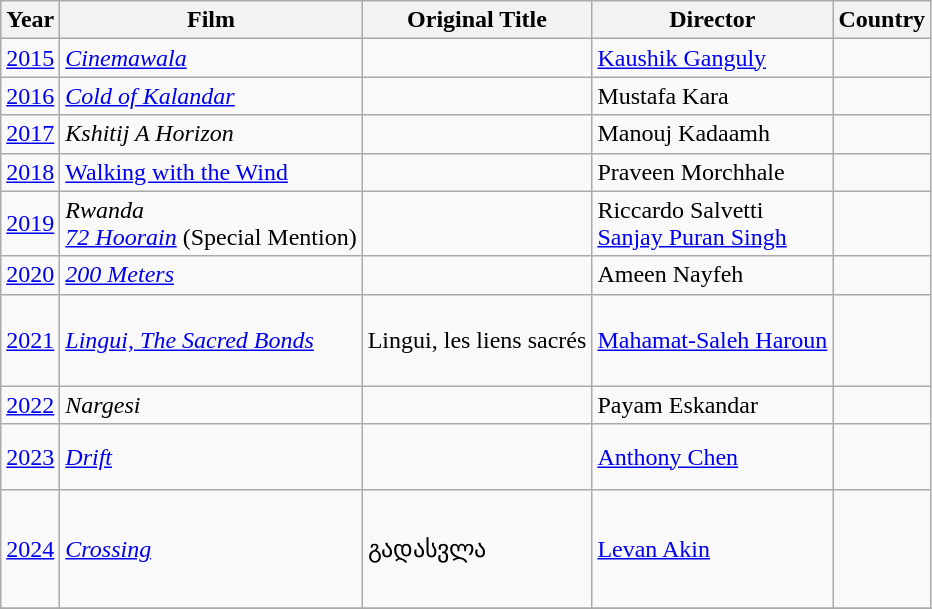<table class="wikitable unsortable">
<tr>
<th>Year</th>
<th>Film</th>
<th>Original Title</th>
<th>Director</th>
<th>Country</th>
</tr>
<tr>
<td><a href='#'>2015</a></td>
<td><em><a href='#'>Cinemawala</a></em></td>
<td></td>
<td><a href='#'>Kaushik Ganguly</a></td>
<td></td>
</tr>
<tr>
<td><a href='#'>2016</a></td>
<td><em><a href='#'>Cold of Kalandar</a></em></td>
<td></td>
<td>Mustafa Kara</td>
<td></td>
</tr>
<tr>
<td><a href='#'>2017</a></td>
<td><em>Kshitij A Horizon</em></td>
<td></td>
<td>Manouj Kadaamh</td>
<td></td>
</tr>
<tr>
<td><a href='#'>2018</a></td>
<td><a href='#'>Walking with the Wind</a></td>
<td></td>
<td>Praveen Morchhale</td>
<td></td>
</tr>
<tr>
<td><a href='#'>2019</a></td>
<td><em>Rwanda</em><br><em><a href='#'>72 Hoorain</a></em> (Special Mention)</td>
<td></td>
<td>Riccardo Salvetti<br><a href='#'>Sanjay Puran Singh</a></td>
<td><br></td>
</tr>
<tr>
<td><a href='#'>2020</a></td>
<td><em><a href='#'>200 Meters</a></em></td>
<td></td>
<td>Ameen Nayfeh</td>
<td></td>
</tr>
<tr>
<td><a href='#'>2021</a></td>
<td><em><a href='#'>Lingui, The Sacred Bonds</a></em></td>
<td>Lingui, les liens sacrés</td>
<td><a href='#'>Mahamat-Saleh Haroun</a></td>
<td><br><br><br></td>
</tr>
<tr>
<td><a href='#'>2022</a></td>
<td><em>Nargesi</em></td>
<td></td>
<td>Payam Eskandar</td>
<td></td>
</tr>
<tr>
<td><a href='#'>2023</a></td>
<td><em><a href='#'>Drift</a></em></td>
<td></td>
<td><a href='#'>Anthony Chen</a></td>
<td><br><br></td>
</tr>
<tr>
<td><a href='#'>2024</a></td>
<td><em><a href='#'>Crossing</a></em></td>
<td>გადასვლა</td>
<td><a href='#'>Levan Akin</a></td>
<td><br><br><br><br></td>
</tr>
<tr>
</tr>
</table>
